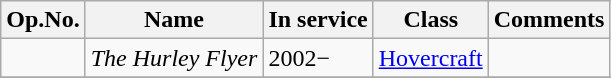<table class="wikitable">
<tr>
<th>Op.No.</th>
<th>Name</th>
<th>In service</th>
<th>Class</th>
<th>Comments</th>
</tr>
<tr>
<td></td>
<td><em>The Hurley Flyer</em></td>
<td>2002−</td>
<td><a href='#'>Hovercraft</a></td>
<td></td>
</tr>
<tr>
</tr>
</table>
